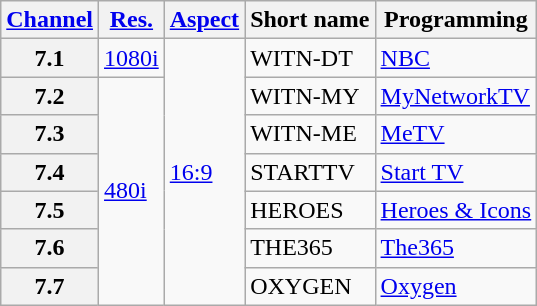<table class="wikitable">
<tr>
<th scope="col"><a href='#'>Channel</a></th>
<th scope="col"><a href='#'>Res.</a></th>
<th scope="col"><a href='#'>Aspect</a></th>
<th scope="col">Short name</th>
<th scope="col">Programming</th>
</tr>
<tr>
<th scope="row">7.1</th>
<td><a href='#'>1080i</a></td>
<td rowspan="7"><a href='#'>16:9</a></td>
<td>WITN-DT</td>
<td><a href='#'>NBC</a></td>
</tr>
<tr>
<th scope="row">7.2</th>
<td rowspan="6"><a href='#'>480i</a></td>
<td>WITN-MY</td>
<td><a href='#'>MyNetworkTV</a></td>
</tr>
<tr>
<th scope="row">7.3</th>
<td>WITN-ME</td>
<td><a href='#'>MeTV</a></td>
</tr>
<tr>
<th scope="row">7.4</th>
<td>STARTTV</td>
<td><a href='#'>Start TV</a></td>
</tr>
<tr>
<th scope="row">7.5</th>
<td>HEROES</td>
<td><a href='#'>Heroes & Icons</a></td>
</tr>
<tr>
<th scope="row">7.6</th>
<td>THE365</td>
<td><a href='#'>The365</a></td>
</tr>
<tr>
<th scope="row">7.7</th>
<td>OXYGEN</td>
<td><a href='#'>Oxygen</a></td>
</tr>
</table>
